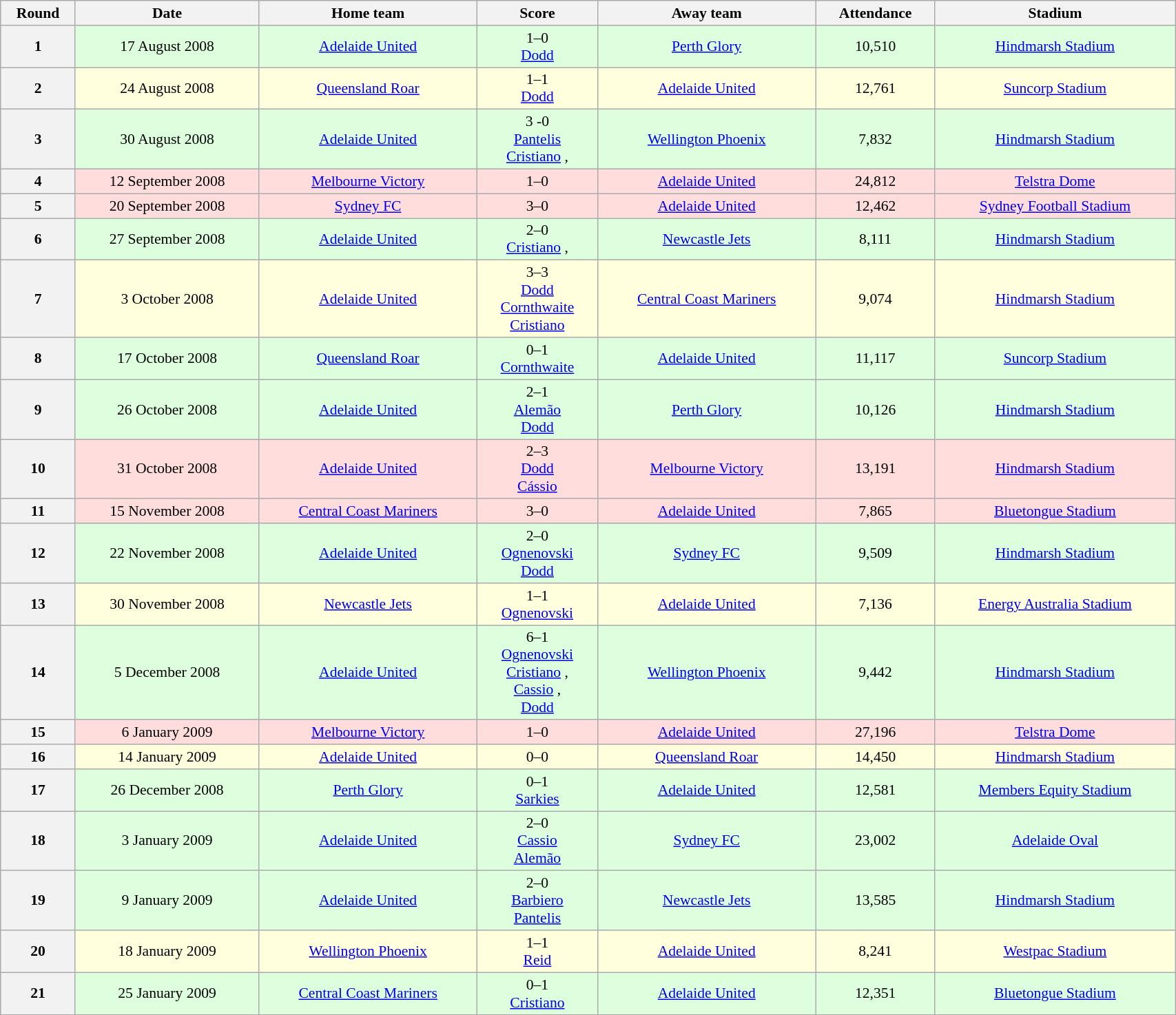<table class="wikitable" style="font-size:90%;width:90%; text-align:center;">
<tr>
<th>Round</th>
<th>Date</th>
<th>Home team</th>
<th>Score</th>
<th>Away team</th>
<th>Attendance</th>
<th>Stadium</th>
</tr>
<tr bgcolor="#ddffdd">
<th>1</th>
<td>17 August 2008</td>
<td><a href='#'>Adelaide United</a></td>
<td>1–0<br><a href='#'>Dodd</a> <br></td>
<td><a href='#'>Perth Glory</a></td>
<td>10,510</td>
<td><a href='#'>Hindmarsh Stadium</a></td>
</tr>
<tr bgcolor="#ffffdd">
<th>2</th>
<td>24 August 2008</td>
<td><a href='#'>Queensland Roar</a></td>
<td>1–1<br><a href='#'>Dodd</a> </td>
<td><a href='#'>Adelaide United</a></td>
<td>12,761</td>
<td><a href='#'>Suncorp Stadium</a></td>
</tr>
<tr bgcolor="#ddffdd">
<th>3</th>
<td>30 August 2008</td>
<td><a href='#'>Adelaide United</a></td>
<td>3 -0<br><a href='#'>Pantelis</a> <br><a href='#'>Cristiano</a> , </td>
<td><a href='#'>Wellington Phoenix</a></td>
<td>7,832</td>
<td><a href='#'>Hindmarsh Stadium</a></td>
</tr>
<tr bgcolor="#ffdddd">
<th>4</th>
<td>12 September 2008</td>
<td><a href='#'>Melbourne Victory</a></td>
<td>1–0</td>
<td><a href='#'>Adelaide United</a></td>
<td>24,812</td>
<td><a href='#'>Telstra Dome</a></td>
</tr>
<tr bgcolor="#ffdddd">
<th>5</th>
<td>20 September 2008</td>
<td><a href='#'>Sydney FC</a></td>
<td>3–0</td>
<td><a href='#'>Adelaide United</a></td>
<td>12,462</td>
<td><a href='#'>Sydney Football Stadium</a></td>
</tr>
<tr bgcolor="#ddffdd">
<th>6</th>
<td>27 September 2008</td>
<td><a href='#'>Adelaide United</a></td>
<td>2–0<br><a href='#'>Cristiano</a> , </td>
<td><a href='#'>Newcastle Jets</a></td>
<td>8,111</td>
<td><a href='#'>Hindmarsh Stadium</a></td>
</tr>
<tr bgcolor="#ffffdd">
<th>7</th>
<td>3 October 2008</td>
<td><a href='#'>Adelaide United</a></td>
<td>3–3<br><a href='#'>Dodd</a> <br><a href='#'>Cornthwaite</a> <br><a href='#'>Cristiano</a> </td>
<td><a href='#'>Central Coast Mariners</a></td>
<td>9,074</td>
<td><a href='#'>Hindmarsh Stadium</a></td>
</tr>
<tr bgcolor="#ddffdd">
<th>8</th>
<td>17 October 2008</td>
<td><a href='#'>Queensland Roar</a></td>
<td>0–1<br><a href='#'>Cornthwaite</a> </td>
<td><a href='#'>Adelaide United</a></td>
<td>11,117</td>
<td><a href='#'>Suncorp Stadium</a></td>
</tr>
<tr bgcolor="#ddffdd">
<th>9</th>
<td>26 October 2008</td>
<td><a href='#'>Adelaide United</a></td>
<td>2–1<br><a href='#'>Alemão</a> <br><a href='#'>Dodd</a> </td>
<td><a href='#'>Perth Glory</a></td>
<td>10,126</td>
<td><a href='#'>Hindmarsh Stadium</a></td>
</tr>
<tr bgcolor="#ffdddd">
<th>10</th>
<td>31 October 2008</td>
<td><a href='#'>Adelaide United</a></td>
<td>2–3<br><a href='#'>Dodd</a> <br><a href='#'>Cássio</a> </td>
<td><a href='#'>Melbourne Victory</a></td>
<td>13,191</td>
<td><a href='#'>Hindmarsh Stadium</a></td>
</tr>
<tr bgcolor="#ffdddd">
<th>11</th>
<td>15 November 2008</td>
<td><a href='#'>Central Coast Mariners</a></td>
<td>3–0</td>
<td><a href='#'>Adelaide United</a></td>
<td>7,865</td>
<td><a href='#'>Bluetongue Stadium</a></td>
</tr>
<tr bgcolor="#ddffdd">
<th>12</th>
<td>22 November 2008</td>
<td><a href='#'>Adelaide United</a></td>
<td>2–0<br><a href='#'>Ognenovski</a> <br><a href='#'>Dodd</a> </td>
<td><a href='#'>Sydney FC</a></td>
<td>9,509</td>
<td><a href='#'>Hindmarsh Stadium</a></td>
</tr>
<tr bgcolor="#ffffdd">
<th>13</th>
<td>30 November 2008</td>
<td><a href='#'>Newcastle Jets</a></td>
<td>1–1<br><a href='#'>Ognenovski</a> </td>
<td><a href='#'>Adelaide United</a></td>
<td>7,136</td>
<td><a href='#'>Energy Australia Stadium</a></td>
</tr>
<tr bgcolor="#ddffdd">
<th>14</th>
<td>5 December 2008</td>
<td><a href='#'>Adelaide United</a></td>
<td>6–1<br><a href='#'>Ognenovski</a> <br><a href='#'>Cristiano</a> , <br><a href='#'>Cassio</a> , <br><a href='#'>Dodd</a> </td>
<td><a href='#'>Wellington Phoenix</a></td>
<td>9,442</td>
<td><a href='#'>Hindmarsh Stadium</a></td>
</tr>
<tr bgcolor="#ffdddd">
<th>15</th>
<td>6 January 2009</td>
<td><a href='#'>Melbourne Victory</a></td>
<td>1–0</td>
<td><a href='#'>Adelaide United</a></td>
<td>27,196</td>
<td><a href='#'>Telstra Dome</a></td>
</tr>
<tr bgcolor="#ffffdd">
<th>16</th>
<td>14 January 2009</td>
<td><a href='#'>Adelaide United</a></td>
<td>0–0</td>
<td><a href='#'>Queensland Roar</a></td>
<td>14,450</td>
<td><a href='#'>Hindmarsh Stadium</a></td>
</tr>
<tr bgcolor="#ddffdd">
<th>17</th>
<td>26 December 2008</td>
<td><a href='#'>Perth Glory</a></td>
<td>0–1<br><a href='#'>Sarkies</a> </td>
<td><a href='#'>Adelaide United</a></td>
<td>12,581</td>
<td><a href='#'>Members Equity Stadium</a></td>
</tr>
<tr bgcolor="#ddffdd">
<th>18</th>
<td>3 January 2009</td>
<td><a href='#'>Adelaide United</a></td>
<td>2–0<br><a href='#'>Cassio</a> <br><a href='#'>Alemão</a> </td>
<td><a href='#'>Sydney FC</a></td>
<td>23,002</td>
<td><a href='#'>Adelaide Oval</a></td>
</tr>
<tr bgcolor="#ddffdd">
<th>19</th>
<td>9 January 2009</td>
<td><a href='#'>Adelaide United</a></td>
<td>2–0<br><a href='#'>Barbiero</a> <br><a href='#'>Pantelis</a> </td>
<td><a href='#'>Newcastle Jets</a></td>
<td>13,585</td>
<td><a href='#'>Hindmarsh Stadium</a></td>
</tr>
<tr bgcolor="#ffffdd">
<th>20</th>
<td>18 January 2009</td>
<td><a href='#'>Wellington Phoenix</a></td>
<td>1–1<br><a href='#'>Reid</a> </td>
<td><a href='#'>Adelaide United</a></td>
<td>8,241</td>
<td><a href='#'>Westpac Stadium</a></td>
</tr>
<tr bgcolor="#ddffdd">
<th>21</th>
<td>25 January 2009</td>
<td><a href='#'>Central Coast Mariners</a></td>
<td>0–1<br><a href='#'>Cristiano</a> </td>
<td><a href='#'>Adelaide United</a></td>
<td>12,351</td>
<td><a href='#'>Bluetongue Stadium</a></td>
</tr>
<tr>
</tr>
</table>
